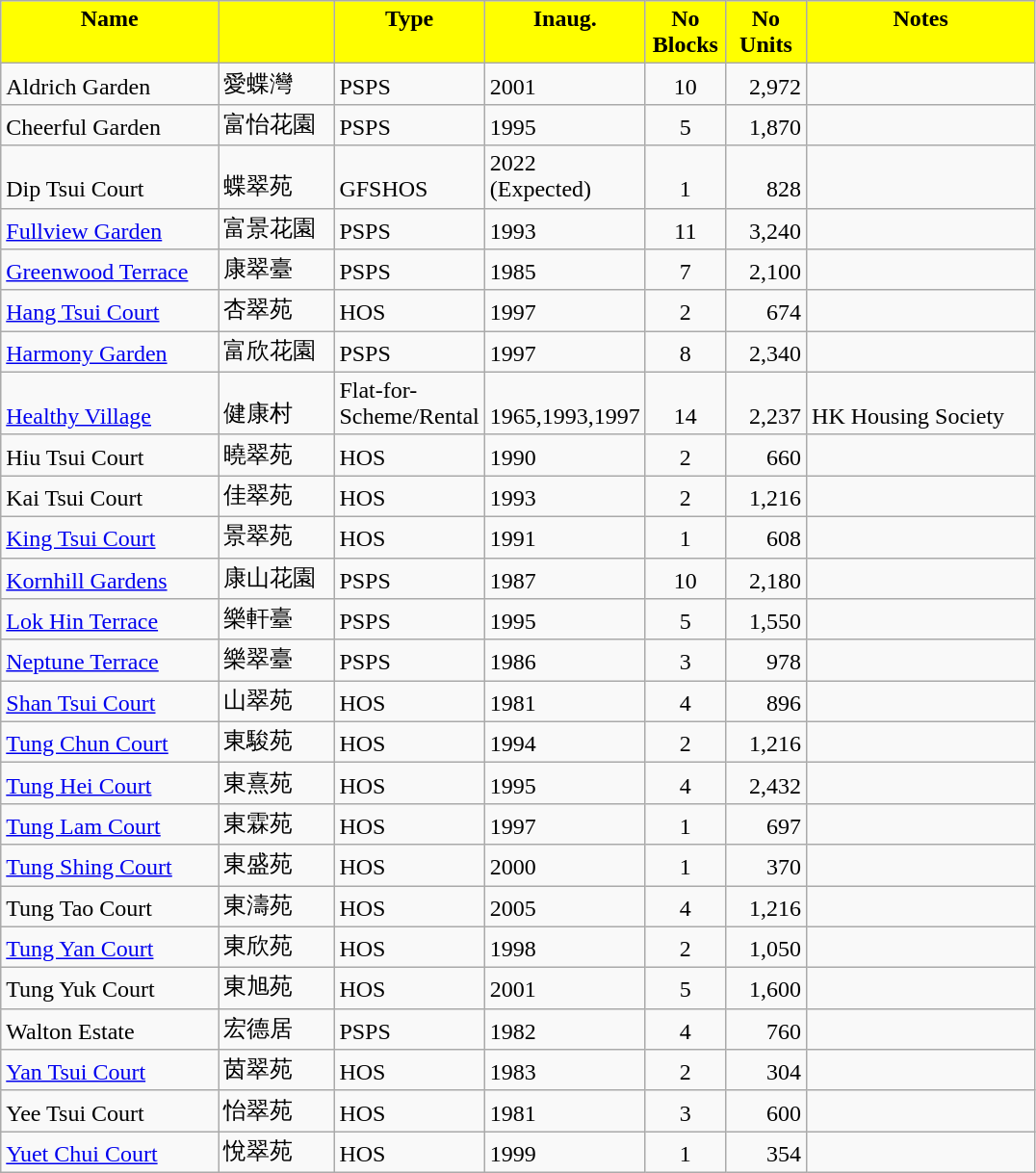<table class="wikitable">
<tr style="font-weight:bold;background-color:yellow" align="center">
<td width="143.25" Height="12.75" valign="top">Name</td>
<td width="72.75" valign="top"></td>
<td width="59.25" valign="top">Type</td>
<td width="48" valign="top">Inaug.</td>
<td width="48" valign="top">No Blocks</td>
<td width="48.75" valign="top">No Units</td>
<td width="150.75" valign="top">Notes</td>
</tr>
<tr valign="bottom">
<td Height="12.75">Aldrich Garden</td>
<td>愛蝶灣</td>
<td>PSPS</td>
<td>2001</td>
<td align="center">10</td>
<td align="right">2,972</td>
<td></td>
</tr>
<tr valign="bottom">
<td Height="12.75">Cheerful Garden</td>
<td>富怡花園</td>
<td>PSPS</td>
<td>1995</td>
<td align="center">5</td>
<td align="right">1,870</td>
<td></td>
</tr>
<tr valign="bottom">
<td Height="12.75">Dip Tsui Court</td>
<td>蝶翠苑</td>
<td>GFSHOS</td>
<td>2022 (Expected)</td>
<td align="center">1</td>
<td align="right">828</td>
<td></td>
</tr>
<tr valign="bottom">
<td Height="12.75"><a href='#'>Fullview Garden</a></td>
<td>富景花園</td>
<td>PSPS</td>
<td>1993</td>
<td align="center">11</td>
<td align="right">3,240</td>
<td></td>
</tr>
<tr valign="bottom">
<td Height="12.75"><a href='#'>Greenwood Terrace</a></td>
<td>康翠臺</td>
<td>PSPS</td>
<td>1985</td>
<td align="center">7</td>
<td align="right">2,100</td>
<td></td>
</tr>
<tr valign="bottom">
<td Height="12.75"><a href='#'>Hang Tsui Court</a></td>
<td>杏翠苑</td>
<td>HOS</td>
<td>1997</td>
<td align="center">2</td>
<td align="right">674</td>
<td></td>
</tr>
<tr valign="bottom">
<td Height="12.75"><a href='#'>Harmony Garden</a></td>
<td>富欣花園</td>
<td>PSPS</td>
<td>1997</td>
<td align="center">8</td>
<td align="right">2,340</td>
<td></td>
</tr>
<tr valign="bottom">
<td Height="12.75"><a href='#'>Healthy Village</a></td>
<td>健康村</td>
<td>Flat-for-Scheme/Rental</td>
<td>1965,1993,1997</td>
<td align="center">14</td>
<td align="right">2,237</td>
<td>HK Housing Society</td>
</tr>
<tr valign="bottom">
<td Height="12.75">Hiu Tsui Court</td>
<td>曉翠苑</td>
<td>HOS</td>
<td>1990</td>
<td align="center">2</td>
<td align="right">660</td>
<td></td>
</tr>
<tr valign="bottom">
<td Height="12.75">Kai Tsui Court</td>
<td>佳翠苑</td>
<td>HOS</td>
<td>1993</td>
<td align="center">2</td>
<td align="right">1,216</td>
<td></td>
</tr>
<tr valign="bottom">
<td Height="12.75"><a href='#'>King Tsui Court</a></td>
<td>景翠苑</td>
<td>HOS</td>
<td>1991</td>
<td align="center">1</td>
<td align="right">608</td>
<td></td>
</tr>
<tr valign="bottom">
<td Height="12.75"><a href='#'>Kornhill Gardens</a></td>
<td>康山花園</td>
<td>PSPS</td>
<td>1987</td>
<td align="center">10</td>
<td align="right">2,180</td>
<td></td>
</tr>
<tr valign="bottom">
<td Height="12.75"><a href='#'>Lok Hin Terrace</a></td>
<td>樂軒臺</td>
<td>PSPS</td>
<td>1995</td>
<td align="center">5</td>
<td align="right">1,550</td>
<td></td>
</tr>
<tr valign="bottom">
<td Height="12.75"><a href='#'>Neptune Terrace</a></td>
<td>樂翠臺</td>
<td>PSPS</td>
<td>1986</td>
<td align="center">3</td>
<td align="right">978</td>
<td></td>
</tr>
<tr valign="bottom">
<td Height="12.75"><a href='#'>Shan Tsui Court</a></td>
<td>山翠苑</td>
<td>HOS</td>
<td>1981</td>
<td align="center">4</td>
<td align="right">896</td>
<td></td>
</tr>
<tr valign="bottom">
<td Height="12.75"><a href='#'>Tung Chun Court</a></td>
<td>東駿苑</td>
<td>HOS</td>
<td>1994</td>
<td align="center">2</td>
<td align="right">1,216</td>
<td></td>
</tr>
<tr valign="bottom">
<td Height="12.75"><a href='#'>Tung Hei Court</a></td>
<td>東熹苑</td>
<td>HOS</td>
<td>1995</td>
<td align="center">4</td>
<td align="right">2,432</td>
<td></td>
</tr>
<tr valign="bottom">
<td Height="12.75"><a href='#'>Tung Lam Court</a></td>
<td>東霖苑</td>
<td>HOS</td>
<td>1997</td>
<td align="center">1</td>
<td align="right">697</td>
<td></td>
</tr>
<tr valign="bottom">
<td Height="12.75"><a href='#'>Tung Shing Court</a></td>
<td>東盛苑</td>
<td>HOS</td>
<td>2000</td>
<td align="center">1</td>
<td align="right">370</td>
<td></td>
</tr>
<tr valign="bottom">
<td Height="12.75">Tung Tao Court</td>
<td>東濤苑</td>
<td>HOS</td>
<td>2005</td>
<td align="center">4</td>
<td align="right">1,216</td>
<td></td>
</tr>
<tr valign="bottom">
<td Height="12.75"><a href='#'>Tung Yan Court</a></td>
<td>東欣苑</td>
<td>HOS</td>
<td>1998</td>
<td align="center">2</td>
<td align="right">1,050</td>
<td></td>
</tr>
<tr valign="bottom">
<td Height="12.75">Tung Yuk Court</td>
<td>東旭苑</td>
<td>HOS</td>
<td>2001</td>
<td align="center">5</td>
<td align="right">1,600</td>
<td></td>
</tr>
<tr valign="bottom">
<td Height="12.75">Walton Estate</td>
<td>宏德居</td>
<td>PSPS</td>
<td>1982</td>
<td align="center">4</td>
<td align="right">760</td>
<td></td>
</tr>
<tr valign="bottom">
<td Height="12.75"><a href='#'>Yan Tsui Court</a></td>
<td>茵翠苑</td>
<td>HOS</td>
<td>1983</td>
<td align="center">2</td>
<td align="right">304</td>
<td></td>
</tr>
<tr valign="bottom">
<td Height="12.75">Yee Tsui Court</td>
<td>怡翠苑</td>
<td>HOS</td>
<td>1981</td>
<td align="center">3</td>
<td align="right">600</td>
<td></td>
</tr>
<tr valign="bottom">
<td Height="12.75"><a href='#'>Yuet Chui Court</a></td>
<td>悅翠苑</td>
<td>HOS</td>
<td>1999</td>
<td align="center">1</td>
<td align="right">354</td>
<td></td>
</tr>
</table>
